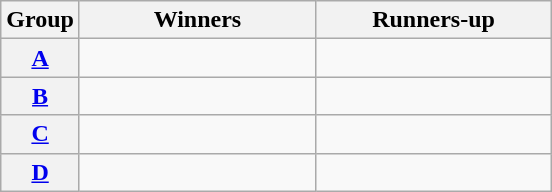<table class="wikitable">
<tr>
<th>Group</th>
<th width="150">Winners</th>
<th width="150">Runners-up</th>
</tr>
<tr>
<th><a href='#'>A</a></th>
<td></td>
<td></td>
</tr>
<tr>
<th><a href='#'>B</a></th>
<td></td>
<td></td>
</tr>
<tr>
<th><a href='#'>C</a></th>
<td></td>
<td></td>
</tr>
<tr>
<th><a href='#'>D</a></th>
<td></td>
<td></td>
</tr>
</table>
